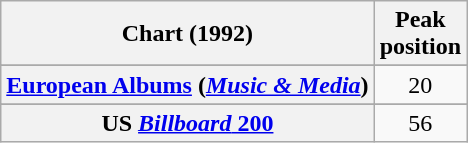<table class="wikitable sortable plainrowheaders" style="text-align:center">
<tr>
<th scope="col">Chart (1992)</th>
<th scope="col">Peak<br>position</th>
</tr>
<tr>
</tr>
<tr>
</tr>
<tr>
</tr>
<tr>
<th scope="row"><a href='#'>European Albums</a> (<em><a href='#'>Music & Media</a></em>)</th>
<td>20</td>
</tr>
<tr>
</tr>
<tr>
</tr>
<tr>
</tr>
<tr>
</tr>
<tr>
</tr>
<tr>
</tr>
<tr>
<th scope="row">US <a href='#'><em>Billboard</em> 200</a></th>
<td>56</td>
</tr>
</table>
